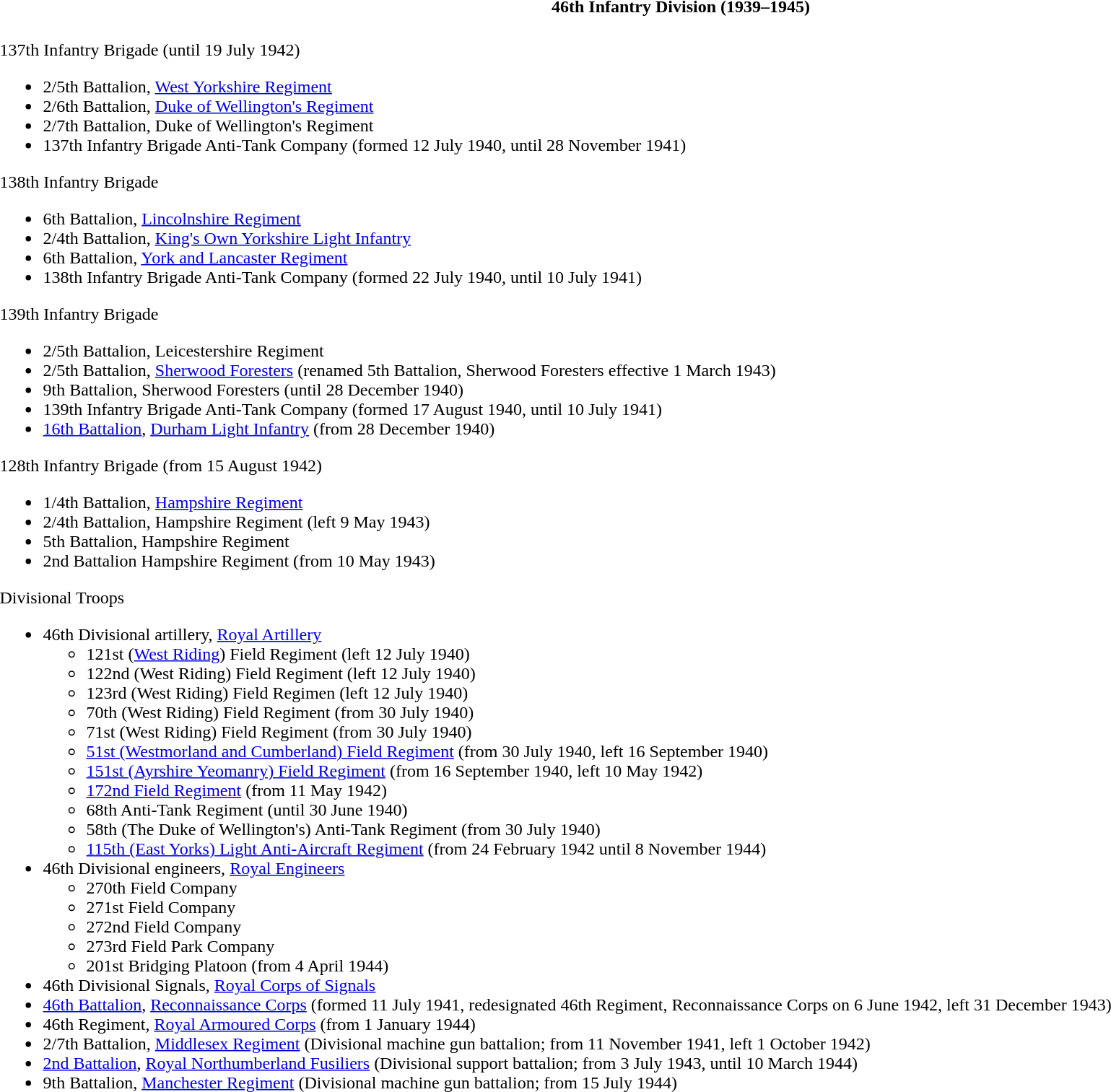<table class="toccolours collapsible collapsed" style="width:100%; background:transparent;">
<tr>
<th colspan=>46th Infantry Division (1939–1945)</th>
</tr>
<tr>
<td colspan="2"><br>137th Infantry Brigade (until 19 July 1942)<ul><li>2/5th Battalion, <a href='#'>West Yorkshire Regiment</a></li><li>2/6th Battalion, <a href='#'>Duke of Wellington's Regiment</a></li><li>2/7th Battalion, Duke of Wellington's Regiment</li><li>137th Infantry Brigade Anti-Tank Company (formed 12 July 1940, until 28 November 1941)</li></ul>138th Infantry Brigade<ul><li>6th Battalion, <a href='#'>Lincolnshire Regiment</a></li><li>2/4th Battalion, <a href='#'>King's Own Yorkshire Light Infantry</a></li><li>6th Battalion, <a href='#'>York and Lancaster Regiment</a></li><li>138th Infantry Brigade Anti-Tank Company (formed 22 July 1940, until 10 July 1941)</li></ul>139th Infantry Brigade<ul><li>2/5th Battalion, Leicestershire Regiment</li><li>2/5th Battalion, <a href='#'>Sherwood Foresters</a> (renamed 5th Battalion, Sherwood Foresters effective 1 March 1943)</li><li>9th Battalion, Sherwood Foresters (until 28 December 1940)</li><li>139th Infantry Brigade Anti-Tank Company (formed 17 August 1940, until 10 July 1941)</li><li><a href='#'>16th Battalion</a>, <a href='#'>Durham Light Infantry</a> (from 28 December 1940)</li></ul>128th Infantry Brigade (from 15 August 1942)<ul><li>1/4th Battalion, <a href='#'>Hampshire Regiment</a></li><li>2/4th Battalion, Hampshire Regiment (left 9 May 1943)</li><li>5th Battalion, Hampshire Regiment</li><li>2nd Battalion Hampshire Regiment (from 10 May 1943)</li></ul>Divisional Troops<ul><li>46th Divisional artillery, <a href='#'>Royal Artillery</a><ul><li>121st (<a href='#'>West Riding</a>) Field Regiment (left 12 July 1940)</li><li>122nd (West Riding) Field Regiment (left 12 July 1940)</li><li>123rd (West Riding) Field Regimen (left 12 July 1940)</li><li>70th (West Riding) Field Regiment (from 30 July 1940)</li><li>71st (West Riding) Field Regiment (from 30 July 1940)</li><li><a href='#'>51st (Westmorland and Cumberland) Field Regiment</a> (from 30 July 1940, left 16 September 1940)</li><li><a href='#'>151st (Ayrshire Yeomanry) Field Regiment</a> (from 16 September 1940, left 10 May 1942)</li><li><a href='#'>172nd Field Regiment</a> (from 11 May 1942)</li><li>68th Anti-Tank Regiment (until 30 June 1940)</li><li>58th (The Duke of Wellington's) Anti-Tank Regiment (from 30 July 1940)</li><li><a href='#'>115th (East Yorks) Light Anti-Aircraft Regiment</a> (from 24 February 1942 until 8 November 1944)</li></ul></li><li>46th Divisional engineers, <a href='#'>Royal Engineers</a><ul><li>270th Field Company</li><li>271st Field Company</li><li>272nd Field Company</li><li>273rd Field Park Company</li><li>201st Bridging Platoon (from 4 April 1944)</li></ul></li><li>46th Divisional Signals, <a href='#'>Royal Corps of Signals</a></li><li><a href='#'>46th Battalion</a>, <a href='#'>Reconnaissance Corps</a> (formed 11 July 1941, redesignated 46th Regiment, Reconnaissance Corps on 6 June 1942, left 31 December 1943)</li><li>46th Regiment, <a href='#'>Royal Armoured Corps</a> (from 1 January 1944)</li><li>2/7th Battalion, <a href='#'>Middlesex Regiment</a> (Divisional machine gun battalion; from 11 November 1941, left 1 October 1942)</li><li><a href='#'>2nd Battalion</a>, <a href='#'>Royal Northumberland Fusiliers</a> (Divisional support battalion; from 3 July 1943, until 10 March 1944)</li><li>9th Battalion, <a href='#'>Manchester Regiment</a> (Divisional machine gun battalion; from 15 July 1944)</li></ul></td>
</tr>
</table>
